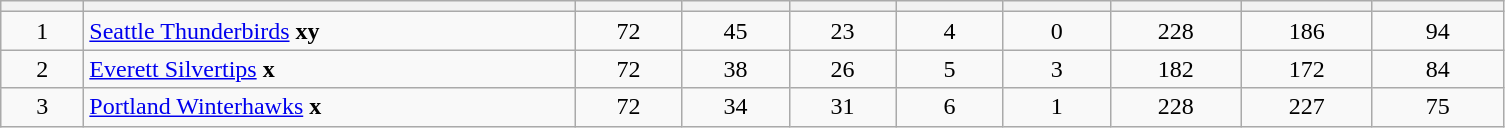<table class="wikitable sortable">
<tr>
<th style="width:3em"></th>
<th style="width:20em;" class="unsortable"></th>
<th style="width:4em;" class="unsortable"></th>
<th style="width:4em;"></th>
<th style="width:4em;"></th>
<th style="width:4em;"></th>
<th style="width:4em;"></th>
<th style="width:5em;"></th>
<th style="width:5em;"></th>
<th style="width:5em;"></th>
</tr>
<tr style="font-weight: ; text-align: center;">
<td>1</td>
<td style="text-align:left;"><a href='#'>Seattle Thunderbirds</a> <strong>xy</strong></td>
<td>72</td>
<td>45</td>
<td>23</td>
<td>4</td>
<td>0</td>
<td>228</td>
<td>186</td>
<td>94</td>
</tr>
<tr style="font-weight: ; text-align: center;">
<td>2</td>
<td style="text-align:left;"><a href='#'>Everett Silvertips</a> <strong>x</strong></td>
<td>72</td>
<td>38</td>
<td>26</td>
<td>5</td>
<td>3</td>
<td>182</td>
<td>172</td>
<td>84</td>
</tr>
<tr style="font-weight: ; text-align: center;">
<td>3</td>
<td style="text-align:left;"><a href='#'>Portland Winterhawks</a> <strong>x</strong></td>
<td>72</td>
<td>34</td>
<td>31</td>
<td>6</td>
<td>1</td>
<td>228</td>
<td>227</td>
<td>75</td>
</tr>
</table>
